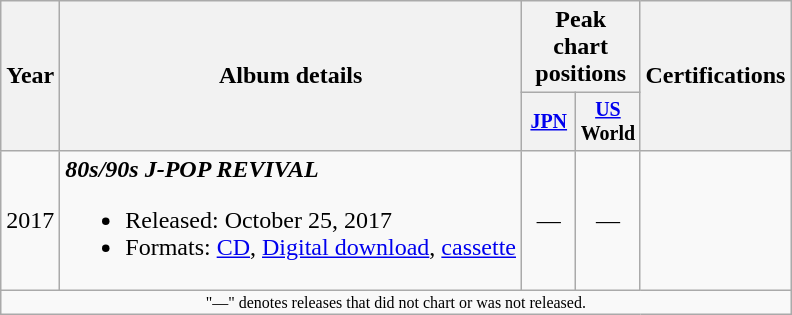<table class="wikitable" style="text-align:center;">
<tr>
<th rowspan="2">Year</th>
<th rowspan="2">Album details</th>
<th colspan="2">Peak chart positions</th>
<th rowspan="2">Certifications</th>
</tr>
<tr style="font-size:smaller">
<th style="width:30px;"><a href='#'>JPN</a></th>
<th style="width:30px;"><a href='#'>US</a> World</th>
</tr>
<tr>
<td>2017</td>
<td style="text-align:left;"><strong><em>80s/90s J-POP REVIVAL</em></strong><br><ul><li>Released: October 25, 2017</li><li>Formats: <a href='#'>CD</a>, <a href='#'>Digital download</a>, <a href='#'>cassette</a></li></ul></td>
<td>—</td>
<td>—</td>
<td></td>
</tr>
<tr>
<td colspan="20" style="font-size:8pt">"—" denotes releases that did not chart or was not released.</td>
</tr>
</table>
